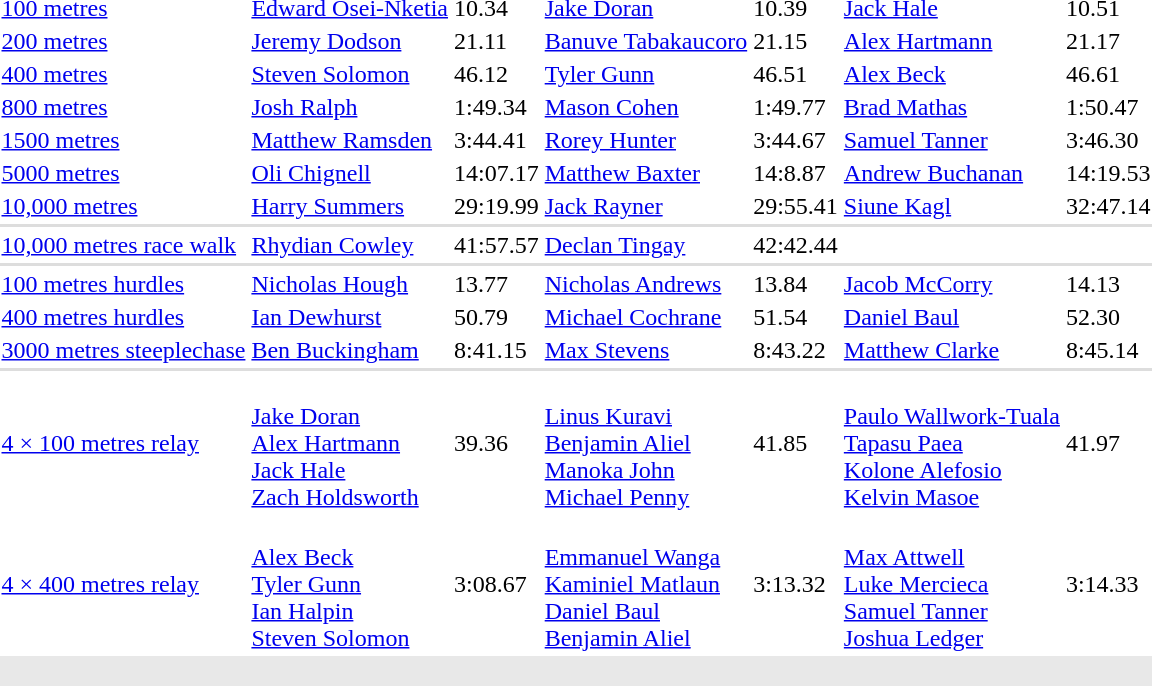<table>
<tr>
<td><a href='#'>100 metres</a></td>
<td align=left><a href='#'>Edward Osei-Nketia</a> <br> </td>
<td>10.34</td>
<td align=left><a href='#'>Jake Doran</a> <br> </td>
<td>10.39</td>
<td align=left><a href='#'>Jack Hale</a> <br> </td>
<td>10.51</td>
</tr>
<tr>
<td><a href='#'>200 metres</a></td>
<td align=left><a href='#'>Jeremy Dodson</a> <br> </td>
<td>21.11</td>
<td align=left><a href='#'>Banuve Tabakaucoro</a> <br> </td>
<td>21.15</td>
<td align=left><a href='#'>Alex Hartmann</a> <br> </td>
<td>21.17</td>
</tr>
<tr>
<td><a href='#'>400 metres</a></td>
<td align=left><a href='#'>Steven Solomon</a> <br> </td>
<td>46.12 </td>
<td align=left><a href='#'>Tyler Gunn</a> <br> </td>
<td>46.51</td>
<td align=left><a href='#'>Alex Beck</a> <br> </td>
<td>46.61</td>
</tr>
<tr>
<td><a href='#'>800 metres</a></td>
<td align=left><a href='#'>Josh Ralph</a> <br> </td>
<td>1:49.34 </td>
<td align=left><a href='#'>Mason Cohen</a> <br> </td>
<td>1:49.77</td>
<td align=left><a href='#'>Brad Mathas</a> <br> </td>
<td>1:50.47</td>
</tr>
<tr>
<td><a href='#'>1500 metres</a></td>
<td align=left><a href='#'>Matthew Ramsden</a> <br> </td>
<td>3:44.41</td>
<td align=left><a href='#'>Rorey Hunter</a> <br> </td>
<td>3:44.67</td>
<td align=left><a href='#'>Samuel Tanner</a> <br> </td>
<td>3:46.30</td>
</tr>
<tr>
<td><a href='#'>5000 metres</a></td>
<td><a href='#'>Oli Chignell</a> <br> </td>
<td>14:07.17 </td>
<td><a href='#'>Matthew Baxter</a> <br> </td>
<td>14:8.87</td>
<td><a href='#'>Andrew Buchanan</a> <br> </td>
<td>14:19.53</td>
</tr>
<tr>
<td><a href='#'>10,000 metres</a></td>
<td align=left><a href='#'>Harry Summers</a> <br> </td>
<td>29:19.99 </td>
<td align=left><a href='#'>Jack Rayner</a> <br> </td>
<td>29:55.41</td>
<td align=left><a href='#'>Siune Kagl</a> <br> </td>
<td>32:47.14</td>
</tr>
<tr bgcolor=#DDDDDD>
<td colspan=8></td>
</tr>
<tr>
<td><a href='#'>10,000 metres race walk</a></td>
<td align=left><a href='#'>Rhydian Cowley</a> <br> </td>
<td>41:57.57 </td>
<td><a href='#'>Declan Tingay</a> <br> </td>
<td>42:42.44</td>
<td></td>
<td></td>
</tr>
<tr bgcolor=#DDDDDD>
<td colspan=8></td>
</tr>
<tr>
<td><a href='#'>100 metres hurdles</a></td>
<td align=left><a href='#'>Nicholas Hough</a> <br> </td>
<td>13.77 </td>
<td align=left><a href='#'>Nicholas Andrews</a> <br> </td>
<td>13.84</td>
<td align=left><a href='#'>Jacob McCorry</a> <br> </td>
<td>14.13</td>
</tr>
<tr>
<td><a href='#'>400 metres hurdles</a></td>
<td align=left><a href='#'>Ian Dewhurst</a> <br> </td>
<td>50.79</td>
<td align=left><a href='#'>Michael Cochrane</a> <br> </td>
<td>51.54</td>
<td align=left><a href='#'>Daniel Baul</a> <br> </td>
<td>52.30</td>
</tr>
<tr>
<td><a href='#'>3000 metres steeplechase</a></td>
<td align=left><a href='#'>Ben Buckingham</a> <br> </td>
<td>8:41.15</td>
<td align=left><a href='#'>Max Stevens</a> <br> </td>
<td>8:43.22</td>
<td align=left><a href='#'>Matthew Clarke</a> <br> </td>
<td>8:45.14</td>
</tr>
<tr bgcolor=#DDDDDD>
<td colspan=8></td>
</tr>
<tr>
<td><a href='#'>4 × 100 metres relay</a></td>
<td align=left> <br><a href='#'>Jake Doran</a><br><a href='#'>Alex Hartmann</a><br><a href='#'>Jack Hale</a><br><a href='#'>Zach Holdsworth</a></td>
<td>39.36</td>
<td align=left> <br><a href='#'>Linus Kuravi</a><br><a href='#'>Benjamin Aliel</a><br><a href='#'>Manoka John</a><br><a href='#'>Michael Penny</a></td>
<td>41.85</td>
<td align=left> <br><a href='#'>Paulo Wallwork-Tuala</a><br><a href='#'>Tapasu Paea</a><br><a href='#'>Kolone Alefosio</a><br><a href='#'>Kelvin Masoe</a></td>
<td>41.97</td>
</tr>
<tr>
<td><a href='#'>4 × 400 metres relay</a></td>
<td align=left> <br><a href='#'>Alex Beck</a><br><a href='#'>Tyler Gunn</a><br><a href='#'>Ian Halpin</a><br><a href='#'>Steven Solomon</a></td>
<td>3:08.67</td>
<td align=left> <br><a href='#'>Emmanuel Wanga</a><br><a href='#'>Kaminiel Matlaun</a><br><a href='#'>Daniel Baul</a><br><a href='#'>Benjamin Aliel</a></td>
<td>3:13.32</td>
<td align=left> <br><a href='#'>Max Attwell</a><br><a href='#'>Luke Mercieca</a><br><a href='#'>Samuel Tanner</a><br><a href='#'>Joshua Ledger</a></td>
<td>3:14.33</td>
</tr>
<tr style="background:#e8e8e8;">
<td colspan=7><br></td>
</tr>
</table>
